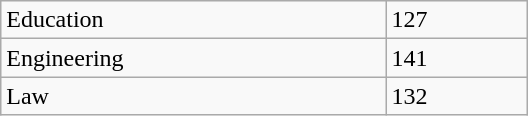<table class="wikitable floatright" style="width: 22em;">
<tr>
<td>Education</td>
<td>127</td>
</tr>
<tr>
<td>Engineering</td>
<td>141</td>
</tr>
<tr>
<td>Law</td>
<td>132</td>
</tr>
</table>
